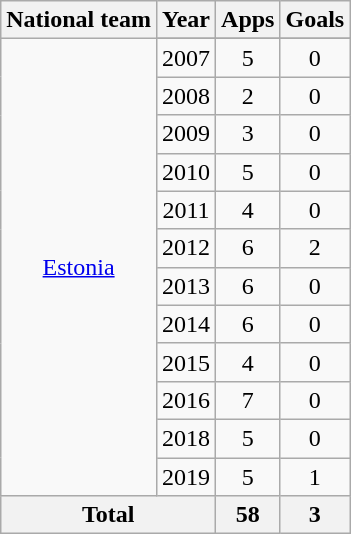<table class="wikitable" style="text-align:center;">
<tr>
<th>National team</th>
<th>Year</th>
<th>Apps</th>
<th>Goals</th>
</tr>
<tr>
<td rowspan=13><a href='#'>Estonia</a></td>
</tr>
<tr>
<td>2007</td>
<td>5</td>
<td>0</td>
</tr>
<tr>
<td>2008</td>
<td>2</td>
<td>0</td>
</tr>
<tr>
<td>2009</td>
<td>3</td>
<td>0</td>
</tr>
<tr>
<td>2010</td>
<td>5</td>
<td>0</td>
</tr>
<tr>
<td>2011</td>
<td>4</td>
<td>0</td>
</tr>
<tr>
<td>2012</td>
<td>6</td>
<td>2</td>
</tr>
<tr>
<td>2013</td>
<td>6</td>
<td>0</td>
</tr>
<tr>
<td>2014</td>
<td>6</td>
<td>0</td>
</tr>
<tr>
<td>2015</td>
<td>4</td>
<td>0</td>
</tr>
<tr>
<td>2016</td>
<td>7</td>
<td>0</td>
</tr>
<tr>
<td>2018</td>
<td>5</td>
<td>0</td>
</tr>
<tr>
<td>2019</td>
<td>5</td>
<td>1</td>
</tr>
<tr>
<th colspan=2>Total</th>
<th>58</th>
<th>3</th>
</tr>
</table>
